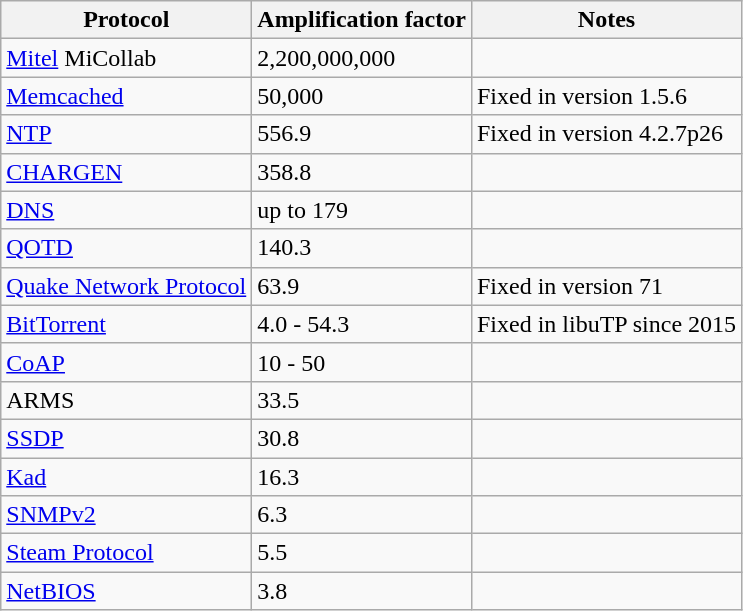<table class="wikitable">
<tr>
<th>Protocol</th>
<th>Amplification factor</th>
<th>Notes</th>
</tr>
<tr>
<td><a href='#'>Mitel</a> MiCollab</td>
<td>2,200,000,000</td>
<td></td>
</tr>
<tr>
<td><a href='#'>Memcached</a></td>
<td>50,000</td>
<td>Fixed in version 1.5.6</td>
</tr>
<tr>
<td><a href='#'>NTP</a></td>
<td>556.9</td>
<td>Fixed in version 4.2.7p26</td>
</tr>
<tr>
<td><a href='#'>CHARGEN</a></td>
<td>358.8</td>
<td></td>
</tr>
<tr>
<td><a href='#'>DNS</a></td>
<td>up to 179</td>
<td></td>
</tr>
<tr>
<td><a href='#'>QOTD</a></td>
<td>140.3</td>
<td></td>
</tr>
<tr>
<td><a href='#'>Quake Network Protocol</a></td>
<td>63.9</td>
<td>Fixed in version 71</td>
</tr>
<tr>
<td><a href='#'>BitTorrent</a></td>
<td>4.0 - 54.3</td>
<td>Fixed in libuTP since 2015</td>
</tr>
<tr>
<td><a href='#'>CoAP</a></td>
<td>10 - 50</td>
<td></td>
</tr>
<tr>
<td>ARMS</td>
<td>33.5</td>
<td></td>
</tr>
<tr>
<td><a href='#'>SSDP</a></td>
<td>30.8</td>
<td></td>
</tr>
<tr>
<td><a href='#'>Kad</a></td>
<td>16.3</td>
<td></td>
</tr>
<tr>
<td><a href='#'>SNMPv2</a></td>
<td>6.3</td>
<td></td>
</tr>
<tr>
<td><a href='#'>Steam Protocol</a></td>
<td>5.5</td>
<td></td>
</tr>
<tr>
<td><a href='#'>NetBIOS</a></td>
<td>3.8</td>
<td></td>
</tr>
</table>
